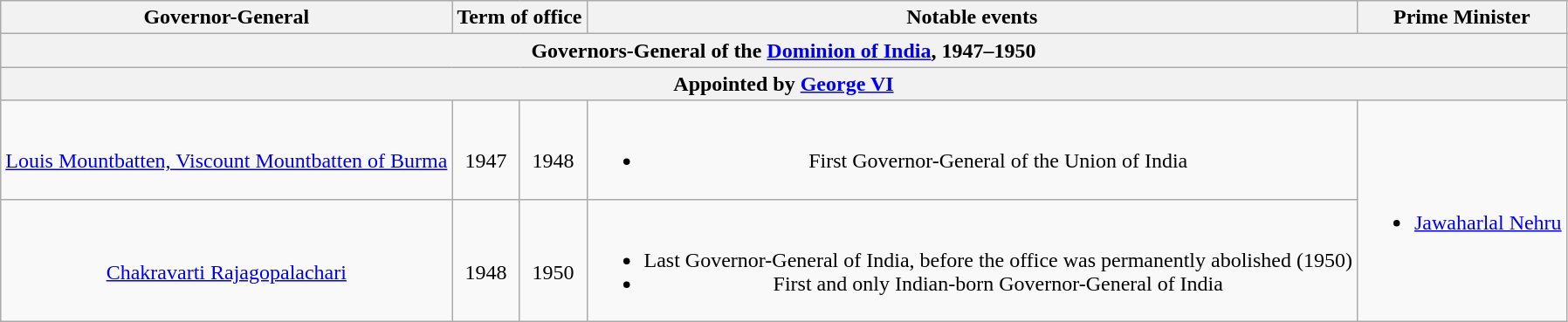<table class="wikitable" style="text-align:center">
<tr>
<th>Governor-General<br></th>
<th colspan="2">Term of office</th>
<th>Notable events</th>
<th>Prime Minister</th>
</tr>
<tr>
<th colspan="5">Governors-General of the <a href='#'>Dominion of India</a>, 1947–1950</th>
</tr>
<tr>
<th colspan="5"> Appointed by <a href='#'>George VI</a> </th>
</tr>
<tr>
<td><br><a href='#'>Louis Mountbatten, Viscount Mountbatten of Burma</a><br></td>
<td><br>1947</td>
<td><br>1948</td>
<td><br><ul><li>First Governor-General of the Union of India</li></ul></td>
<td rowspan="2"><br><ul><li><a href='#'>Jawaharlal Nehru</a></li></ul></td>
</tr>
<tr>
<td><br><a href='#'>Chakravarti Rajagopalachari</a><br></td>
<td><br>1948</td>
<td><br>1950</td>
<td><br><ul><li>Last Governor-General of India, before the office was permanently abolished (1950)</li><li>First and only Indian-born Governor-General of India</li></ul></td>
</tr>
</table>
